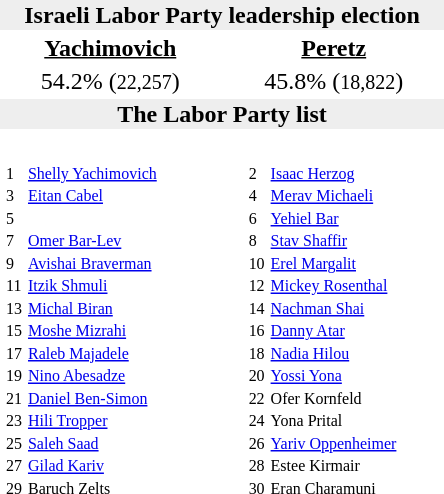<table style="float: right; margin: 0 0 0.5em 1em; clear:left; width:300px;" class="toccolours">
<tr>
<td colspan="2" style="background: #EEE; text-align: center;"><strong>Israeli Labor Party leadership election</strong></td>
</tr>
<tr style="text-align:center;">
<td style="width:50%;"><u><strong>Yachimovich</strong></u></td>
<td style="text-align:center; width:50%;"><u><strong>Peretz</strong></u></td>
</tr>
<tr style="text-align:center;">
<td style="width:50%;">54.2% (<small>22,257</small>)</td>
<td style="text-align:center; width:50%;">45.8% (<small>18,822</small>)</td>
</tr>
<tr>
<td colspan="2" style="background: #EEE; text-align: center;"><strong>The Labor Party list</strong></td>
</tr>
<tr>
<td colspan="2"><br><div><table style="width:100%; font-size: 8pt">
<tr>
<td style="width:8px">1</td>
<td style=><a href='#'>Shelly Yachimovich</a></td>
<td style="width:8px">2</td>
<td style="width:40%"><a href='#'>Isaac Herzog</a></td>
</tr>
<tr>
<td>3</td>
<td><a href='#'>Eitan Cabel</a></td>
<td>4</td>
<td><a href='#'>Merav Michaeli</a></td>
</tr>
<tr>
<td>5</td>
<td></td>
<td>6</td>
<td><a href='#'>Yehiel Bar</a></td>
</tr>
<tr>
<td>7</td>
<td><a href='#'>Omer Bar-Lev</a></td>
<td>8</td>
<td><a href='#'>Stav Shaffir</a></td>
</tr>
<tr>
<td>9</td>
<td><a href='#'>Avishai Braverman</a></td>
<td>10</td>
<td><a href='#'>Erel Margalit</a></td>
</tr>
<tr>
<td>11</td>
<td><a href='#'>Itzik Shmuli</a></td>
<td>12</td>
<td><a href='#'>Mickey Rosenthal</a></td>
</tr>
<tr>
<td>13</td>
<td><a href='#'>Michal Biran</a></td>
<td>14</td>
<td><a href='#'>Nachman Shai</a></td>
</tr>
<tr>
<td>15</td>
<td><a href='#'>Moshe Mizrahi</a></td>
<td>16</td>
<td><a href='#'>Danny Atar</a></td>
</tr>
<tr>
<td>17</td>
<td><a href='#'>Raleb Majadele</a></td>
<td>18</td>
<td><a href='#'>Nadia Hilou</a></td>
</tr>
<tr>
<td>19</td>
<td><a href='#'>Nino Abesadze</a></td>
<td>20</td>
<td><a href='#'>Yossi Yona</a></td>
</tr>
<tr>
<td>21</td>
<td><a href='#'>Daniel Ben-Simon</a></td>
<td>22</td>
<td>Ofer Kornfeld</td>
</tr>
<tr>
<td>23</td>
<td><a href='#'>Hili Tropper</a></td>
<td>24</td>
<td>Yona Prital</td>
</tr>
<tr>
<td>25</td>
<td><a href='#'>Saleh Saad</a></td>
<td>26</td>
<td><a href='#'>Yariv Oppenheimer</a></td>
</tr>
<tr>
<td>27</td>
<td><a href='#'>Gilad Kariv</a></td>
<td>28</td>
<td>Estee Kirmair</td>
</tr>
<tr>
<td>29</td>
<td>Baruch Zelts</td>
<td>30</td>
<td>Eran Charamuni</td>
</tr>
</table>
</div></td>
</tr>
</table>
